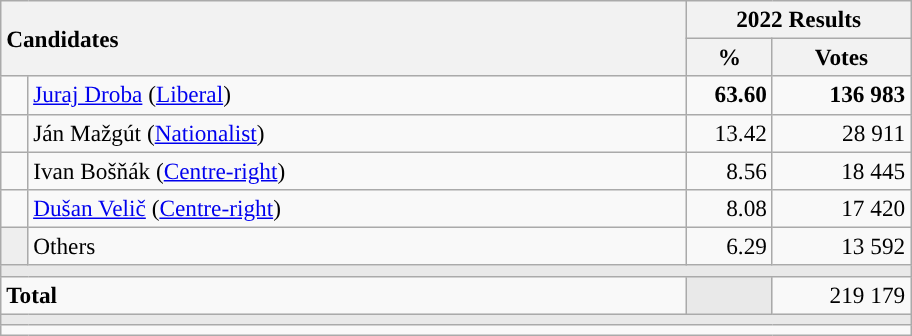<table class="wikitable" style="text-align:right; font-size:97%;">
<tr>
<th style="text-align:left;" rowspan="2" colspan="2" width="450">Candidates</th>
<th colspan="2">2022 Results</th>
</tr>
<tr>
<th width="50">%</th>
<th width="85">Votes</th>
</tr>
<tr>
<td style="color:inherit;background:"></td>
<td align="left"><a href='#'>Juraj Droba</a> (<a href='#'>Liberal</a>)</td>
<td><strong>63.60</strong></td>
<td><strong>136 983</strong></td>
</tr>
<tr>
<td style="color:inherit;background:"></td>
<td align="left">Ján Mažgút (<a href='#'>Nationalist</a>)</td>
<td>13.42</td>
<td>28 911</td>
</tr>
<tr>
<td style="color:inherit;background:"></td>
<td align="left">Ivan Bošňák (<a href='#'>Centre-right</a>)</td>
<td>8.56</td>
<td>18 445</td>
</tr>
<tr>
<td style="color:inherit;background:"></td>
<td align="left"><a href='#'>Dušan Velič</a> (<a href='#'>Centre-right</a>)</td>
<td>8.08</td>
<td>17 420</td>
</tr>
<tr>
<td style="color:inherit;background:#eeeeee"></td>
<td align="left">Others</td>
<td>6.29</td>
<td>13 592</td>
</tr>
<tr>
<td colspan="4" bgcolor="#E9E9E9"></td>
</tr>
<tr>
<td align="left" colspan="2"><strong>Total</strong></td>
<td bgcolor="#E9E9E9"></td>
<td>219 179</td>
</tr>
<tr>
<td colspan="4" bgcolor="#E9E9E9"></td>
</tr>
<tr>
<td colspan="4"></td>
</tr>
</table>
